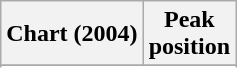<table class="wikitable sortable plainrowheaders" style="text-align:center">
<tr>
<th scope="col">Chart (2004)</th>
<th scope="col">Peak<br>position</th>
</tr>
<tr>
</tr>
<tr>
</tr>
</table>
